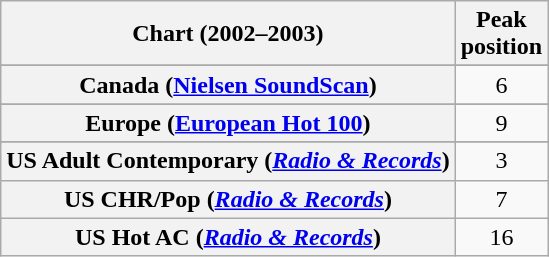<table class="wikitable sortable plainrowheaders" style="text-align:center">
<tr>
<th>Chart (2002–2003)</th>
<th>Peak<br>position</th>
</tr>
<tr>
</tr>
<tr>
</tr>
<tr>
</tr>
<tr>
<th scope="row">Canada (<a href='#'>Nielsen SoundScan</a>)</th>
<td>6</td>
</tr>
<tr>
</tr>
<tr>
<th scope="row">Europe (<a href='#'>European Hot 100</a>)</th>
<td>9</td>
</tr>
<tr>
</tr>
<tr>
</tr>
<tr>
</tr>
<tr>
</tr>
<tr>
</tr>
<tr>
</tr>
<tr>
</tr>
<tr>
</tr>
<tr>
</tr>
<tr>
</tr>
<tr>
</tr>
<tr>
</tr>
<tr>
</tr>
<tr>
</tr>
<tr>
</tr>
<tr>
</tr>
<tr>
</tr>
<tr>
</tr>
<tr>
<th scope="row">US Adult Contemporary (<em><a href='#'>Radio & Records</a></em>)</th>
<td>3</td>
</tr>
<tr>
<th scope="row">US CHR/Pop (<em><a href='#'>Radio & Records</a></em>)</th>
<td>7</td>
</tr>
<tr>
<th scope="row">US Hot AC (<em><a href='#'>Radio & Records</a></em>)</th>
<td>16</td>
</tr>
</table>
